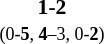<table style="width:100%;" cellspacing="1">
<tr>
<th width=25%></th>
<th width=10%></th>
<th width=25%></th>
</tr>
<tr style=font-size:90%>
<td align=right></td>
<td align=center><strong> 1-2 </strong><br><small>(0-<strong>5</strong>, <strong>4</strong>–3, 0-<strong>2</strong>)</small></td>
<td><strong></strong></td>
</tr>
</table>
